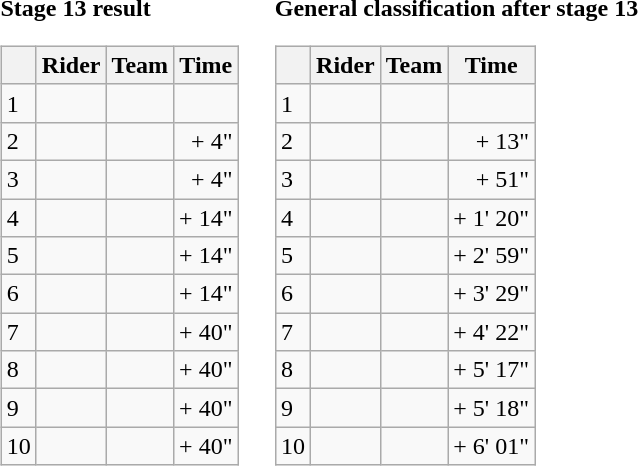<table>
<tr>
<td><strong>Stage 13 result</strong><br><table class="wikitable">
<tr>
<th></th>
<th>Rider</th>
<th>Team</th>
<th>Time</th>
</tr>
<tr>
<td>1</td>
<td></td>
<td></td>
<td align="right"></td>
</tr>
<tr>
<td>2</td>
<td></td>
<td></td>
<td align="right">+ 4"</td>
</tr>
<tr>
<td>3</td>
<td></td>
<td></td>
<td align="right">+ 4"</td>
</tr>
<tr>
<td>4</td>
<td></td>
<td></td>
<td align="right">+ 14"</td>
</tr>
<tr>
<td>5</td>
<td></td>
<td></td>
<td align="right">+ 14"</td>
</tr>
<tr>
<td>6</td>
<td></td>
<td></td>
<td align="right">+ 14"</td>
</tr>
<tr>
<td>7</td>
<td></td>
<td></td>
<td align="right">+ 40"</td>
</tr>
<tr>
<td>8</td>
<td></td>
<td></td>
<td align="right">+ 40"</td>
</tr>
<tr>
<td>9</td>
<td></td>
<td></td>
<td align="right">+ 40"</td>
</tr>
<tr>
<td>10</td>
<td></td>
<td></td>
<td align="right">+ 40"</td>
</tr>
</table>
</td>
<td></td>
<td><strong>General classification after stage 13</strong><br><table class="wikitable">
<tr>
<th></th>
<th>Rider</th>
<th>Team</th>
<th>Time</th>
</tr>
<tr>
<td>1</td>
<td> </td>
<td></td>
<td align="right"></td>
</tr>
<tr>
<td>2</td>
<td></td>
<td></td>
<td align="right">+ 13"</td>
</tr>
<tr>
<td>3</td>
<td></td>
<td></td>
<td align="right">+ 51"</td>
</tr>
<tr>
<td>4</td>
<td> </td>
<td></td>
<td align="right">+ 1' 20"</td>
</tr>
<tr>
<td>5</td>
<td></td>
<td></td>
<td align="right">+ 2' 59"</td>
</tr>
<tr>
<td>6</td>
<td></td>
<td></td>
<td align="right">+ 3' 29"</td>
</tr>
<tr>
<td>7</td>
<td></td>
<td></td>
<td align="right">+ 4' 22"</td>
</tr>
<tr>
<td>8</td>
<td></td>
<td></td>
<td align="right">+ 5' 17"</td>
</tr>
<tr>
<td>9</td>
<td></td>
<td></td>
<td align="right">+ 5' 18"</td>
</tr>
<tr>
<td>10</td>
<td></td>
<td></td>
<td align="right">+ 6' 01"</td>
</tr>
</table>
</td>
</tr>
</table>
